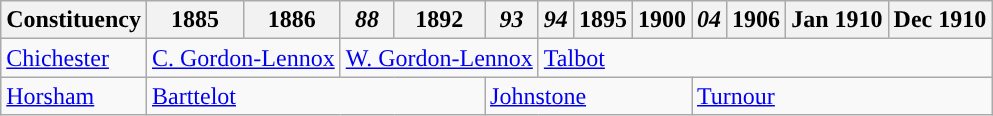<table class="wikitable">
<tr>
<th>Constituency</th>
<th>1885</th>
<th>1886</th>
<th><em>88</em></th>
<th>1892</th>
<th><em>93</em></th>
<th><em>94</em></th>
<th>1895</th>
<th>1900</th>
<th><em>04</em></th>
<th>1906</th>
<th>Jan 1910</th>
<th>Dec 1910</th>
</tr>
<tr>
<td><a href='#'>Chichester</a></td>
<td colspan="2"><a href='#'>C. Gordon-Lennox</a></td>
<td colspan="3"><a href='#'>W. Gordon-Lennox</a></td>
<td colspan="7"><a href='#'>Talbot</a></td>
</tr>
<tr>
<td><a href='#'>Horsham</a></td>
<td colspan="4"><a href='#'>Barttelot</a></td>
<td colspan="4"><a href='#'>Johnstone</a></td>
<td colspan="4"><a href='#'>Turnour</a></td>
</tr>
</table>
